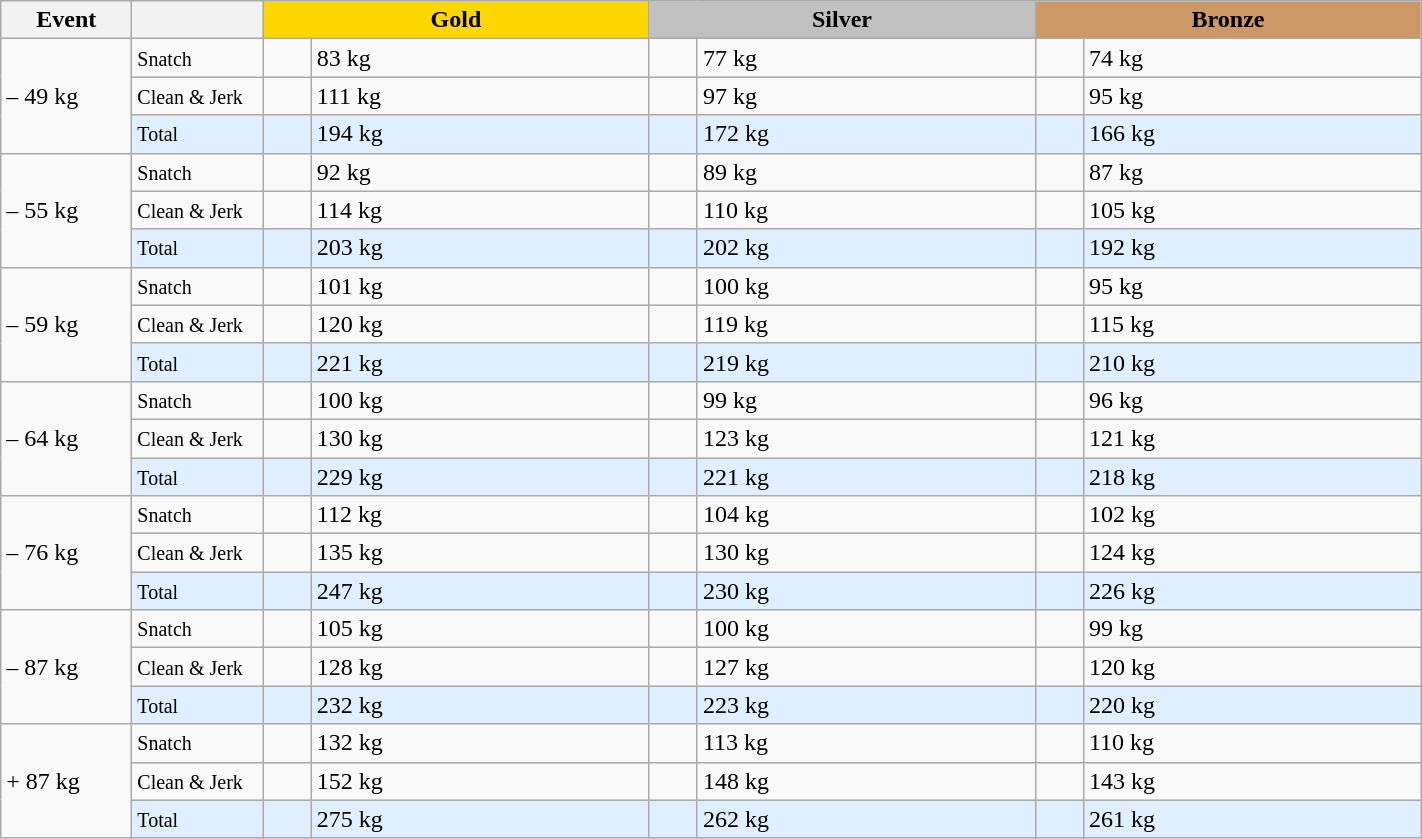<table class="wikitable">
<tr>
<th width=80>Event</th>
<th width=80></th>
<td bgcolor=gold align="center" colspan=2 width=250><strong>Gold</strong></td>
<td bgcolor=silver align="center" colspan=2 width=250><strong>Silver</strong></td>
<td bgcolor=#cc9966 colspan=2 align="center" width=250><strong>Bronze</strong></td>
</tr>
<tr>
<td rowspan=3>– 49 kg</td>
<td><small>Snatch</small></td>
<td></td>
<td>83 kg</td>
<td></td>
<td>77 kg</td>
<td></td>
<td>74 kg</td>
</tr>
<tr>
<td><small>Clean & Jerk</small></td>
<td></td>
<td>111 kg</td>
<td></td>
<td>97 kg</td>
<td></td>
<td>95 kg</td>
</tr>
<tr bgcolor=#dfefff>
<td><small>Total</small></td>
<td></td>
<td>194 kg</td>
<td></td>
<td>172 kg</td>
<td></td>
<td>166 kg</td>
</tr>
<tr>
<td rowspan=3>– 55 kg</td>
<td><small>Snatch</small></td>
<td></td>
<td>92 kg</td>
<td></td>
<td>89 kg</td>
<td></td>
<td>87 kg</td>
</tr>
<tr>
<td><small>Clean & Jerk</small></td>
<td></td>
<td>114 kg</td>
<td></td>
<td>110 kg</td>
<td></td>
<td>105 kg</td>
</tr>
<tr bgcolor=#dfefff>
<td><small>Total</small></td>
<td></td>
<td>203 kg</td>
<td></td>
<td>202 kg</td>
<td></td>
<td>192 kg</td>
</tr>
<tr>
<td rowspan=3>– 59 kg</td>
<td><small>Snatch</small></td>
<td></td>
<td>101 kg</td>
<td></td>
<td>100 kg</td>
<td></td>
<td>95 kg</td>
</tr>
<tr>
<td><small>Clean & Jerk</small></td>
<td></td>
<td>120 kg</td>
<td></td>
<td>119 kg</td>
<td></td>
<td>115 kg</td>
</tr>
<tr bgcolor=#dfefff>
<td><small>Total</small></td>
<td></td>
<td>221 kg</td>
<td></td>
<td>219 kg</td>
<td></td>
<td>210 kg</td>
</tr>
<tr>
<td rowspan=3>– 64 kg</td>
<td><small>Snatch</small></td>
<td></td>
<td>100 kg</td>
<td></td>
<td>99 kg</td>
<td></td>
<td>96 kg</td>
</tr>
<tr>
<td><small>Clean & Jerk</small></td>
<td></td>
<td>130 kg</td>
<td></td>
<td>123 kg</td>
<td></td>
<td>121 kg</td>
</tr>
<tr bgcolor=#dfefff>
<td><small>Total</small></td>
<td></td>
<td>229 kg</td>
<td></td>
<td>221 kg</td>
<td></td>
<td>218 kg</td>
</tr>
<tr>
<td rowspan=3>– 76 kg</td>
<td><small>Snatch</small></td>
<td></td>
<td>112 kg</td>
<td></td>
<td>104 kg</td>
<td></td>
<td>102 kg</td>
</tr>
<tr>
<td><small>Clean & Jerk</small></td>
<td></td>
<td>135 kg</td>
<td></td>
<td>130 kg</td>
<td></td>
<td>124 kg</td>
</tr>
<tr bgcolor=#dfefff>
<td><small>Total</small></td>
<td></td>
<td>247 kg</td>
<td></td>
<td>230 kg</td>
<td></td>
<td>226 kg</td>
</tr>
<tr>
<td rowspan=3>– 87 kg</td>
<td><small>Snatch</small></td>
<td></td>
<td>105 kg</td>
<td></td>
<td>100 kg</td>
<td></td>
<td>99 kg</td>
</tr>
<tr>
<td><small>Clean & Jerk</small></td>
<td></td>
<td>128 kg</td>
<td></td>
<td>127 kg</td>
<td></td>
<td>120 kg</td>
</tr>
<tr bgcolor=#dfefff>
<td><small>Total</small></td>
<td></td>
<td>232 kg</td>
<td></td>
<td>223 kg</td>
<td></td>
<td>220 kg</td>
</tr>
<tr>
<td rowspan=3>+ 87 kg</td>
<td><small>Snatch</small></td>
<td></td>
<td>132 kg</td>
<td></td>
<td>113 kg</td>
<td></td>
<td>110 kg</td>
</tr>
<tr>
<td><small>Clean & Jerk</small></td>
<td></td>
<td>152 kg</td>
<td></td>
<td>148 kg</td>
<td></td>
<td>143 kg</td>
</tr>
<tr bgcolor=#dfefff>
<td><small>Total</small></td>
<td></td>
<td>275 kg</td>
<td></td>
<td>262 kg</td>
<td></td>
<td>261 kg</td>
</tr>
</table>
